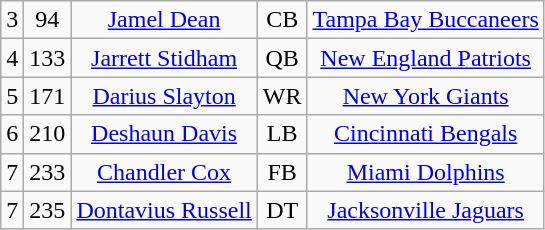<table class="wikitable" style="text-align:center">
<tr>
<td>3</td>
<td>94</td>
<td><a href='#'>Jamel Dean</a></td>
<td>CB</td>
<td><a href='#'>Tampa Bay Buccaneers</a></td>
</tr>
<tr>
<td>4</td>
<td>133</td>
<td><a href='#'>Jarrett Stidham</a></td>
<td>QB</td>
<td><a href='#'>New England Patriots</a></td>
</tr>
<tr>
<td>5</td>
<td>171</td>
<td><a href='#'>Darius Slayton</a></td>
<td>WR</td>
<td><a href='#'>New York Giants</a></td>
</tr>
<tr>
<td>6</td>
<td>210</td>
<td><a href='#'>Deshaun Davis</a></td>
<td>LB</td>
<td><a href='#'>Cincinnati Bengals</a></td>
</tr>
<tr>
<td>7</td>
<td>233</td>
<td><a href='#'>Chandler Cox</a></td>
<td>FB</td>
<td><a href='#'>Miami Dolphins</a></td>
</tr>
<tr>
<td>7</td>
<td>235</td>
<td><a href='#'>Dontavius Russell</a></td>
<td>DT</td>
<td><a href='#'>Jacksonville Jaguars</a></td>
</tr>
</table>
